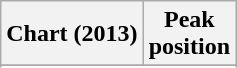<table class="wikitable sortable plainrowheaders" style="text-align:center">
<tr>
<th>Chart (2013)</th>
<th>Peak<br>position</th>
</tr>
<tr>
</tr>
<tr>
</tr>
</table>
